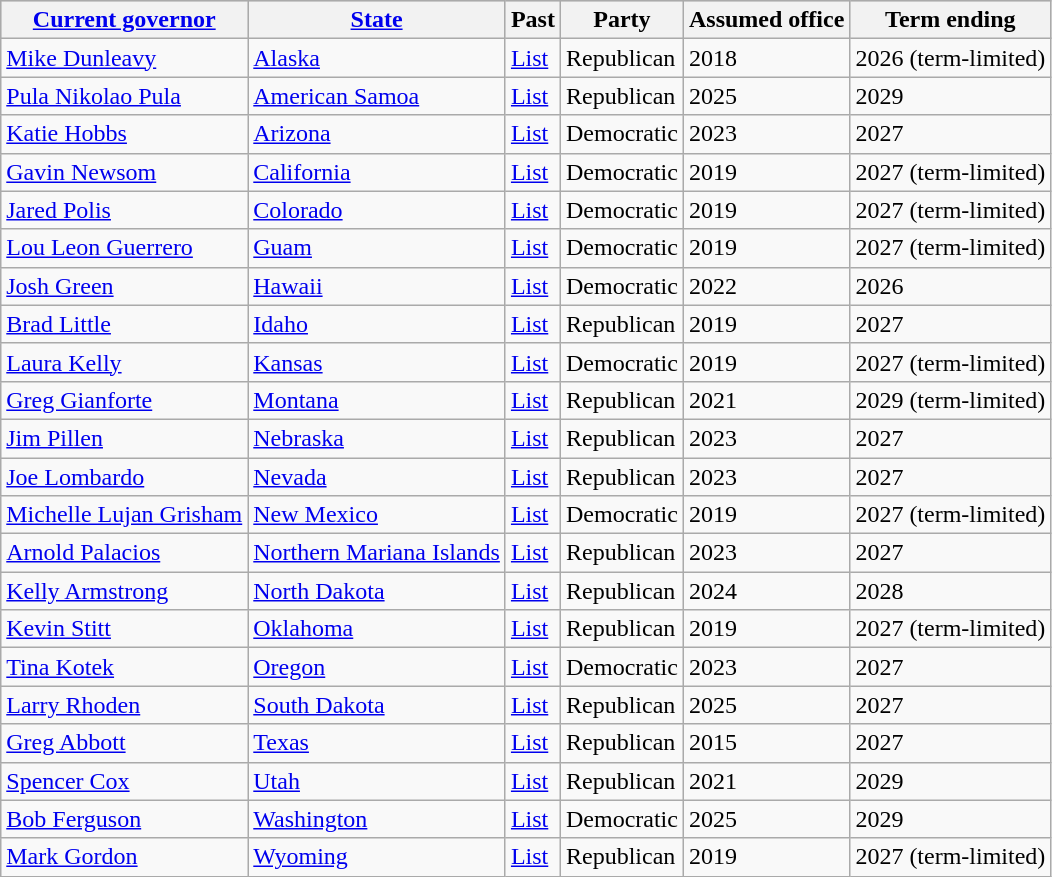<table class="wikitable" style="border-collapse:collapse">
<tr style="background:#ccc;">
<th><a href='#'>Current governor</a></th>
<th><a href='#'>State</a></th>
<th>Past</th>
<th>Party</th>
<th>Assumed office</th>
<th>Term ending</th>
</tr>
<tr>
<td><a href='#'>Mike Dunleavy</a></td>
<td><a href='#'>Alaska</a></td>
<td><a href='#'>List</a></td>
<td>Republican</td>
<td>2018</td>
<td>2026 (term-limited)</td>
</tr>
<tr>
<td><a href='#'>Pula Nikolao Pula</a></td>
<td><a href='#'>American Samoa</a></td>
<td><a href='#'>List</a></td>
<td>Republican</td>
<td>2025</td>
<td>2029</td>
</tr>
<tr>
<td><a href='#'>Katie Hobbs</a></td>
<td><a href='#'>Arizona</a></td>
<td><a href='#'>List</a></td>
<td>Democratic</td>
<td>2023</td>
<td>2027</td>
</tr>
<tr>
<td><a href='#'>Gavin Newsom</a></td>
<td><a href='#'>California</a></td>
<td><a href='#'>List</a></td>
<td>Democratic</td>
<td>2019</td>
<td>2027 (term-limited)</td>
</tr>
<tr>
<td><a href='#'>Jared Polis</a></td>
<td><a href='#'>Colorado</a></td>
<td><a href='#'>List</a></td>
<td>Democratic</td>
<td>2019</td>
<td>2027 (term-limited)</td>
</tr>
<tr>
<td><a href='#'>Lou Leon Guerrero</a></td>
<td><a href='#'>Guam</a></td>
<td><a href='#'>List</a></td>
<td>Democratic</td>
<td>2019</td>
<td>2027 (term-limited)</td>
</tr>
<tr>
<td><a href='#'>Josh Green</a></td>
<td><a href='#'>Hawaii</a></td>
<td><a href='#'>List</a></td>
<td>Democratic</td>
<td>2022</td>
<td>2026</td>
</tr>
<tr>
<td><a href='#'>Brad Little</a></td>
<td><a href='#'>Idaho</a></td>
<td><a href='#'>List</a></td>
<td>Republican</td>
<td>2019</td>
<td>2027</td>
</tr>
<tr>
<td><a href='#'>Laura Kelly</a></td>
<td><a href='#'>Kansas</a></td>
<td><a href='#'>List</a></td>
<td>Democratic</td>
<td>2019</td>
<td>2027 (term-limited)</td>
</tr>
<tr>
<td><a href='#'>Greg Gianforte</a></td>
<td><a href='#'>Montana</a></td>
<td><a href='#'>List</a></td>
<td>Republican</td>
<td>2021</td>
<td>2029 (term-limited)</td>
</tr>
<tr>
<td><a href='#'>Jim Pillen</a></td>
<td><a href='#'>Nebraska</a></td>
<td><a href='#'>List</a></td>
<td>Republican</td>
<td>2023</td>
<td>2027</td>
</tr>
<tr>
<td><a href='#'>Joe Lombardo</a></td>
<td><a href='#'>Nevada</a></td>
<td><a href='#'>List</a></td>
<td>Republican</td>
<td>2023</td>
<td>2027</td>
</tr>
<tr>
<td><a href='#'>Michelle Lujan Grisham</a></td>
<td><a href='#'>New Mexico</a></td>
<td><a href='#'>List</a></td>
<td>Democratic</td>
<td>2019</td>
<td>2027 (term-limited)</td>
</tr>
<tr>
<td><a href='#'>Arnold Palacios</a></td>
<td><a href='#'>Northern Mariana Islands</a></td>
<td><a href='#'>List</a></td>
<td>Republican</td>
<td>2023</td>
<td>2027</td>
</tr>
<tr>
<td><a href='#'>Kelly Armstrong</a></td>
<td><a href='#'>North Dakota</a></td>
<td><a href='#'>List</a></td>
<td>Republican</td>
<td>2024</td>
<td>2028</td>
</tr>
<tr>
<td><a href='#'>Kevin Stitt</a></td>
<td><a href='#'>Oklahoma</a></td>
<td><a href='#'>List</a></td>
<td>Republican</td>
<td>2019</td>
<td>2027 (term-limited)</td>
</tr>
<tr>
<td><a href='#'>Tina Kotek</a></td>
<td><a href='#'>Oregon</a></td>
<td><a href='#'>List</a></td>
<td>Democratic</td>
<td>2023</td>
<td>2027</td>
</tr>
<tr>
<td><a href='#'>Larry Rhoden</a></td>
<td><a href='#'>South Dakota</a></td>
<td><a href='#'>List</a></td>
<td>Republican</td>
<td>2025</td>
<td>2027</td>
</tr>
<tr>
<td><a href='#'>Greg Abbott</a></td>
<td><a href='#'>Texas</a></td>
<td><a href='#'>List</a></td>
<td>Republican</td>
<td>2015</td>
<td>2027</td>
</tr>
<tr>
<td><a href='#'>Spencer Cox</a></td>
<td><a href='#'>Utah</a></td>
<td><a href='#'>List</a></td>
<td>Republican</td>
<td>2021</td>
<td>2029</td>
</tr>
<tr>
<td><a href='#'>Bob Ferguson</a></td>
<td><a href='#'>Washington</a></td>
<td><a href='#'>List</a></td>
<td>Democratic</td>
<td>2025</td>
<td>2029</td>
</tr>
<tr>
<td><a href='#'>Mark Gordon</a></td>
<td><a href='#'>Wyoming</a></td>
<td><a href='#'>List</a></td>
<td>Republican</td>
<td>2019</td>
<td>2027 (term-limited)</td>
</tr>
</table>
